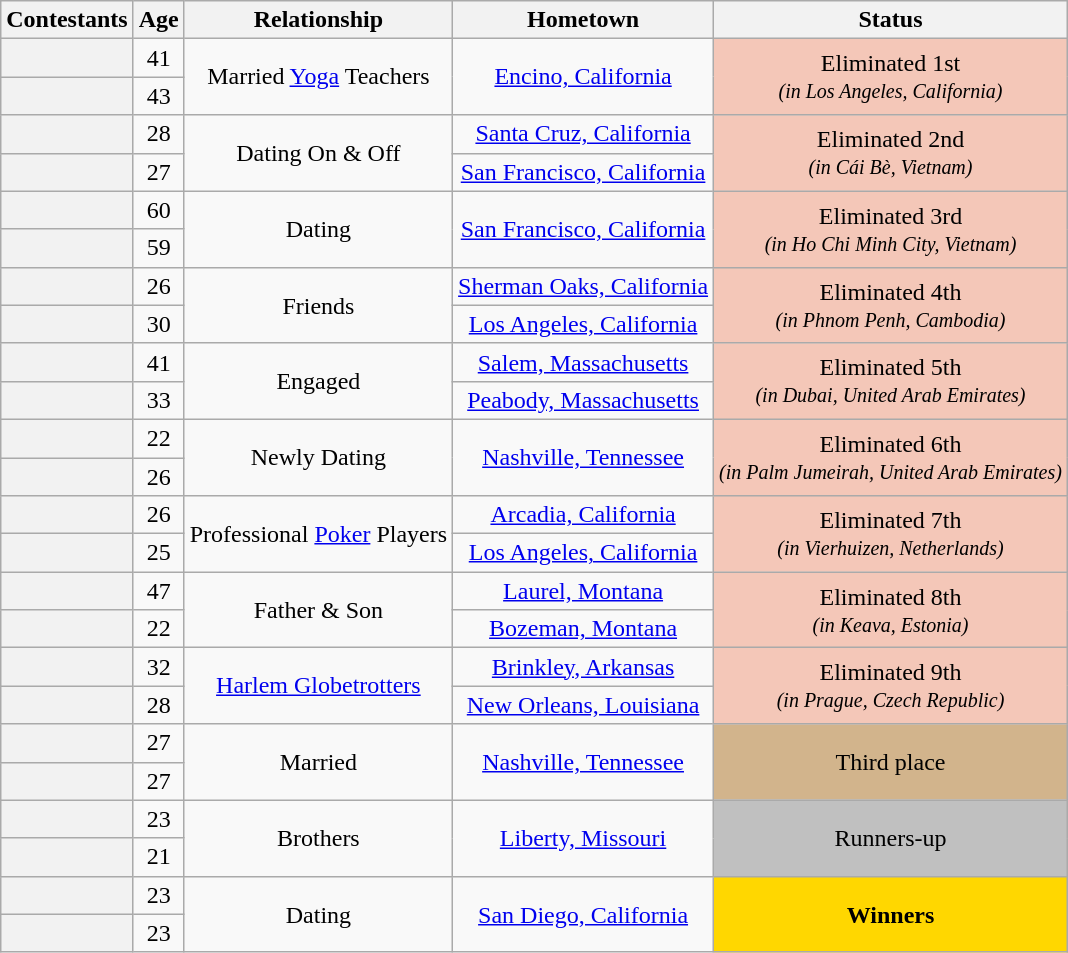<table class="wikitable sortable" style="text-align:center;">
<tr>
<th scope="col">Contestants</th>
<th scope="col">Age</th>
<th scope="col" class="unsortable">Relationship</th>
<th class="unsortable" scope="col">Hometown</th>
<th scope="col">Status</th>
</tr>
<tr>
<th scope="row"></th>
<td>41</td>
<td rowspan="2">Married <a href='#'>Yoga</a> Teachers</td>
<td rowspan="2"><a href='#'>Encino, California</a></td>
<td rowspan="2" bgcolor="f4c7b8">Eliminated 1st<br><small><em>(in Los Angeles, California)</em></small></td>
</tr>
<tr>
<th scope="row"></th>
<td>43</td>
</tr>
<tr>
<th scope="row"></th>
<td>28</td>
<td rowspan="2">Dating On & Off</td>
<td><a href='#'>Santa Cruz, California</a></td>
<td rowspan="2" bgcolor="f4c7b8">Eliminated 2nd<br><small><em>(in Cái Bè, Vietnam)</em></small></td>
</tr>
<tr>
<th scope="row"></th>
<td>27</td>
<td><a href='#'>San Francisco, California</a></td>
</tr>
<tr>
<th scope="row"></th>
<td>60</td>
<td rowspan="2">Dating</td>
<td rowspan="2"><a href='#'>San Francisco, California</a></td>
<td rowspan="2" bgcolor="f4c7b8">Eliminated 3rd<br><small><em>(in Ho Chi Minh City, Vietnam)</em></small></td>
</tr>
<tr>
<th scope="row"></th>
<td>59</td>
</tr>
<tr>
<th scope="row"></th>
<td>26</td>
<td rowspan="2">Friends</td>
<td><a href='#'>Sherman Oaks, California</a></td>
<td rowspan="2" bgcolor="f4c7b8">Eliminated 4th<br><small><em>(in Phnom Penh, Cambodia)</em></small></td>
</tr>
<tr>
<th scope="row"></th>
<td>30</td>
<td><a href='#'>Los Angeles, California</a></td>
</tr>
<tr>
<th scope="row"></th>
<td>41</td>
<td rowspan="2">Engaged</td>
<td><a href='#'>Salem, Massachusetts</a></td>
<td rowspan="2" bgcolor="f4c7b8">Eliminated 5th<br><small><em>(in Dubai, United Arab Emirates)</em></small></td>
</tr>
<tr>
<th scope="row"></th>
<td>33</td>
<td><a href='#'>Peabody, Massachusetts</a></td>
</tr>
<tr>
<th scope="row"></th>
<td>22</td>
<td rowspan="2">Newly Dating</td>
<td rowspan="2"><a href='#'>Nashville, Tennessee</a></td>
<td rowspan="2" bgcolor="f4c7b8">Eliminated 6th<br><small><em>(in Palm Jumeirah, United Arab Emirates)</em></small></td>
</tr>
<tr>
<th scope="row"></th>
<td>26</td>
</tr>
<tr>
<th scope="row"></th>
<td>26</td>
<td rowspan="2">Professional <a href='#'>Poker</a> Players</td>
<td><a href='#'>Arcadia, California</a></td>
<td rowspan="2" bgcolor="f4c7b8">Eliminated 7th<br><small><em>(in Vierhuizen, Netherlands)</em></small></td>
</tr>
<tr>
<th scope="row"></th>
<td>25</td>
<td><a href='#'>Los Angeles, California</a></td>
</tr>
<tr>
<th scope="row"></th>
<td>47</td>
<td rowspan="2">Father & Son</td>
<td><a href='#'>Laurel, Montana</a></td>
<td rowspan="2" bgcolor="f4c7b8">Eliminated 8th<br><small><em>(in Keava, Estonia)</em></small></td>
</tr>
<tr>
<th scope="row"></th>
<td>22</td>
<td><a href='#'>Bozeman, Montana</a></td>
</tr>
<tr>
<th scope="row"></th>
<td>32</td>
<td rowspan="2"><a href='#'>Harlem Globetrotters</a></td>
<td><a href='#'>Brinkley, Arkansas</a></td>
<td rowspan="2" bgcolor="f4c7b8">Eliminated 9th<br><small><em>(in Prague, Czech Republic)</em></small></td>
</tr>
<tr>
<th scope="row"></th>
<td>28</td>
<td><a href='#'>New Orleans, Louisiana</a></td>
</tr>
<tr>
<th scope="row"></th>
<td>27</td>
<td rowspan="2">Married</td>
<td rowspan="2"><a href='#'>Nashville, Tennessee</a></td>
<td rowspan="2" bgcolor="tan">Third place</td>
</tr>
<tr>
<th scope="row"></th>
<td>27</td>
</tr>
<tr>
<th scope="row"></th>
<td>23</td>
<td rowspan="2">Brothers</td>
<td rowspan="2"><a href='#'>Liberty, Missouri</a></td>
<td rowspan="2" bgcolor="silver">Runners-up</td>
</tr>
<tr>
<th scope="row"></th>
<td>21</td>
</tr>
<tr>
<th scope="row"></th>
<td>23</td>
<td rowspan="2">Dating</td>
<td rowspan="2"><a href='#'>San Diego, California</a></td>
<td rowspan="2" bgcolor="gold"><strong>Winners</strong></td>
</tr>
<tr>
<th scope="row"></th>
<td>23</td>
</tr>
</table>
